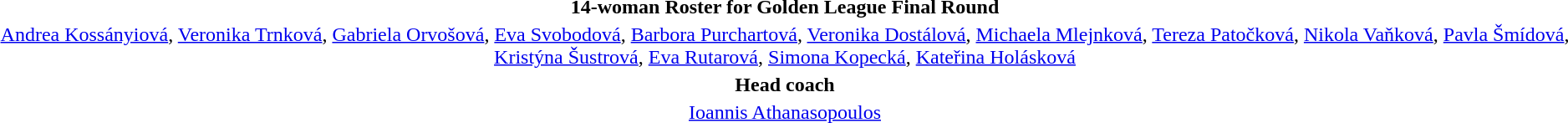<table style="text-align:center; margin-top:2em; margin-left:auto; margin-right:auto">
<tr>
<td><strong>14-woman Roster for Golden League Final Round</strong></td>
</tr>
<tr>
<td><a href='#'>Andrea Kossányiová</a>, <a href='#'>Veronika Trnková</a>, <a href='#'>Gabriela Orvošová</a>, <a href='#'>Eva Svobodová</a>, <a href='#'>Barbora Purchartová</a>, <a href='#'>Veronika Dostálová</a>, <a href='#'>Michaela Mlejnková</a>, <a href='#'>Tereza Patočková</a>, <a href='#'>Nikola Vaňková</a>, <a href='#'>Pavla Šmídová</a>, <a href='#'>Kristýna Šustrová</a>, <a href='#'>Eva Rutarová</a>, <a href='#'>Simona Kopecká</a>, <a href='#'>Kateřina Holásková</a></td>
</tr>
<tr>
<td><strong>Head coach</strong></td>
</tr>
<tr>
<td><a href='#'>Ioannis Athanasopoulos</a></td>
</tr>
</table>
